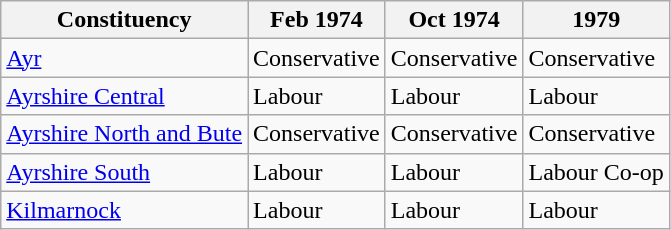<table class="wikitable">
<tr>
<th>Constituency</th>
<th>Feb 1974</th>
<th>Oct 1974</th>
<th>1979</th>
</tr>
<tr>
<td><a href='#'>Ayr</a></td>
<td bgcolor=>Conservative</td>
<td bgcolor=>Conservative</td>
<td bgcolor=>Conservative</td>
</tr>
<tr>
<td><a href='#'>Ayrshire Central</a></td>
<td bgcolor=>Labour</td>
<td bgcolor=>Labour</td>
<td bgcolor=>Labour</td>
</tr>
<tr>
<td><a href='#'>Ayrshire North and Bute</a></td>
<td bgcolor=>Conservative</td>
<td bgcolor=>Conservative</td>
<td bgcolor=>Conservative</td>
</tr>
<tr>
<td><a href='#'>Ayrshire South</a></td>
<td bgcolor=>Labour</td>
<td bgcolor=>Labour</td>
<td bgcolor=>Labour Co-op</td>
</tr>
<tr>
<td><a href='#'>Kilmarnock</a></td>
<td bgcolor=>Labour</td>
<td bgcolor=>Labour</td>
<td bgcolor=>Labour</td>
</tr>
</table>
